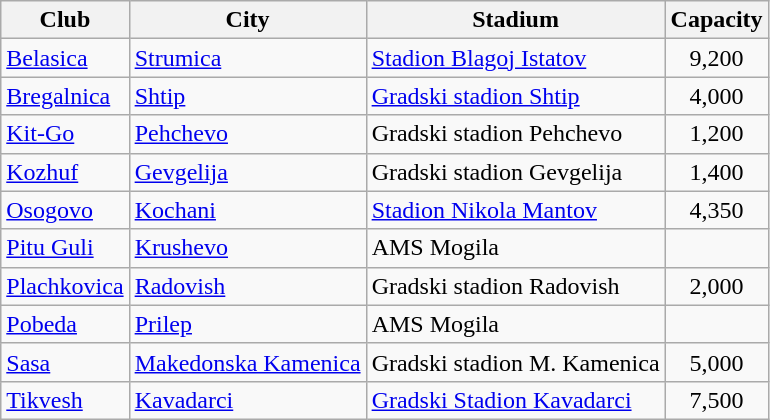<table class="wikitable sortable">
<tr>
<th>Club</th>
<th>City</th>
<th>Stadium</th>
<th>Capacity</th>
</tr>
<tr>
<td><a href='#'>Belasica</a></td>
<td><a href='#'>Strumica</a></td>
<td><a href='#'>Stadion Blagoj Istatov</a></td>
<td align=center>9,200</td>
</tr>
<tr>
<td><a href='#'>Bregalnica</a></td>
<td><a href='#'>Shtip</a></td>
<td><a href='#'>Gradski stadion Shtip</a></td>
<td align=center>4,000</td>
</tr>
<tr>
<td><a href='#'>Kit-Go</a></td>
<td><a href='#'>Pehchevo</a></td>
<td>Gradski stadion Pehchevo</td>
<td align=center>1,200</td>
</tr>
<tr>
<td><a href='#'>Kozhuf</a></td>
<td><a href='#'>Gevgelija</a></td>
<td>Gradski stadion Gevgelija</td>
<td align=center>1,400</td>
</tr>
<tr>
<td><a href='#'>Osogovo</a></td>
<td><a href='#'>Kochani</a></td>
<td><a href='#'>Stadion Nikola Mantov</a></td>
<td align=center>4,350</td>
</tr>
<tr>
<td><a href='#'>Pitu Guli</a></td>
<td><a href='#'>Krushevo</a></td>
<td>AMS Mogila</td>
<td></td>
</tr>
<tr>
<td><a href='#'>Plachkovica</a></td>
<td><a href='#'>Radovish</a></td>
<td>Gradski stadion Radovish</td>
<td align=center>2,000</td>
</tr>
<tr>
<td><a href='#'>Pobeda</a></td>
<td><a href='#'>Prilep</a></td>
<td>AMS Mogila</td>
<td></td>
</tr>
<tr>
<td><a href='#'>Sasa</a></td>
<td><a href='#'>Makedonska Kamenica</a></td>
<td>Gradski stadion M. Kamenica</td>
<td align=center>5,000</td>
</tr>
<tr>
<td><a href='#'>Tikvesh</a></td>
<td><a href='#'>Kavadarci</a></td>
<td><a href='#'>Gradski Stadion Kavadarci</a></td>
<td align=center>7,500</td>
</tr>
</table>
